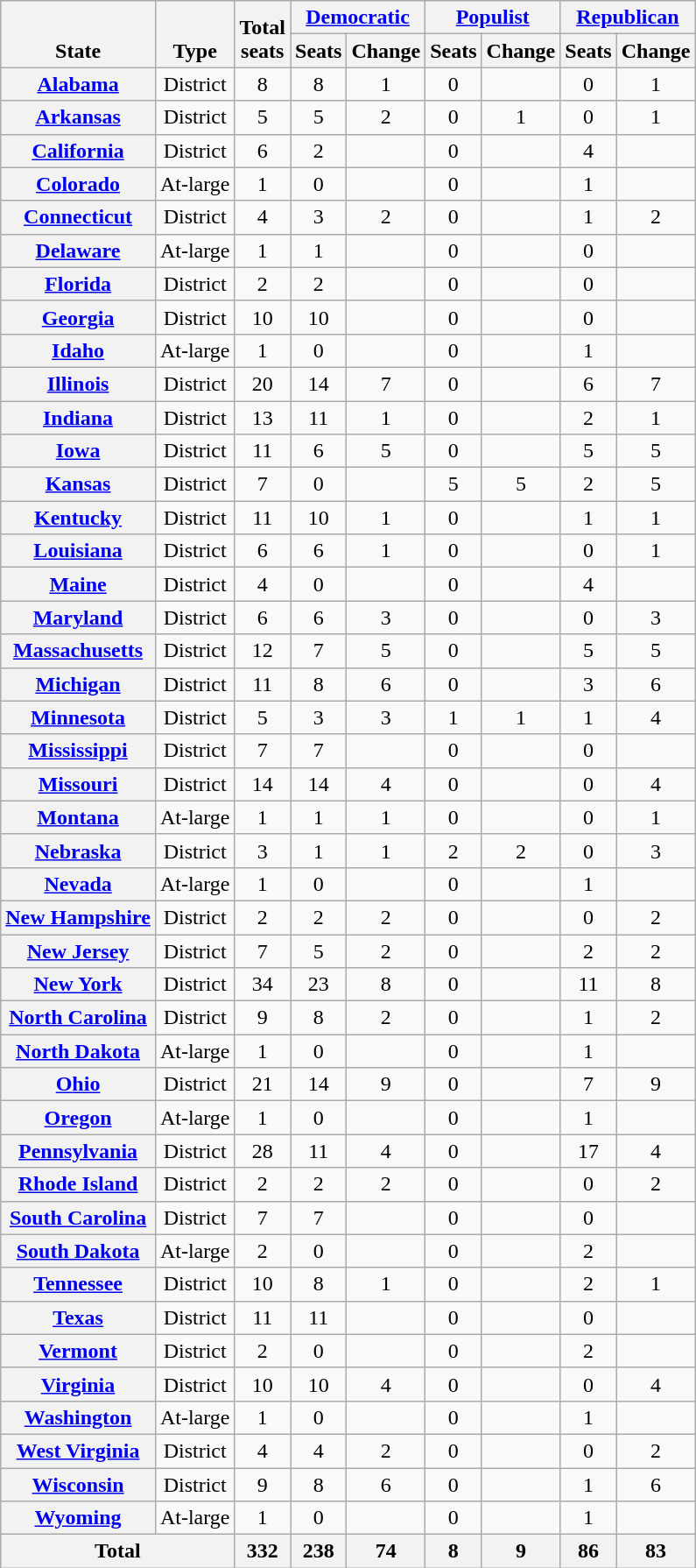<table class="wikitable sortable" style="text-align:center">
<tr valign=bottom>
<th rowspan=2>State</th>
<th rowspan=2>Type</th>
<th rowspan=2>Total<br>seats</th>
<th colspan=2 ><a href='#'>Democratic</a></th>
<th colspan=2 ><a href='#'>Populist</a></th>
<th colspan=2 ><a href='#'>Republican</a></th>
</tr>
<tr class=small>
<th>Seats</th>
<th>Change</th>
<th>Seats</th>
<th>Change</th>
<th>Seats</th>
<th>Change</th>
</tr>
<tr>
<th><a href='#'>Alabama</a></th>
<td>District</td>
<td>8</td>
<td>8</td>
<td> 1</td>
<td>0</td>
<td></td>
<td>0</td>
<td> 1</td>
</tr>
<tr>
<th><a href='#'>Arkansas</a></th>
<td>District</td>
<td>5</td>
<td>5</td>
<td> 2</td>
<td>0</td>
<td> 1</td>
<td>0</td>
<td> 1</td>
</tr>
<tr>
<th><a href='#'>California</a></th>
<td>District</td>
<td>6</td>
<td>2</td>
<td></td>
<td>0</td>
<td></td>
<td>4</td>
<td></td>
</tr>
<tr>
<th><a href='#'>Colorado</a></th>
<td>At-large</td>
<td>1</td>
<td>0</td>
<td></td>
<td>0</td>
<td></td>
<td>1</td>
<td></td>
</tr>
<tr>
<th><a href='#'>Connecticut</a></th>
<td>District</td>
<td>4</td>
<td>3</td>
<td> 2</td>
<td>0</td>
<td></td>
<td>1</td>
<td> 2</td>
</tr>
<tr>
<th><a href='#'>Delaware</a></th>
<td>At-large</td>
<td>1</td>
<td>1</td>
<td></td>
<td>0</td>
<td></td>
<td>0</td>
<td></td>
</tr>
<tr>
<th><a href='#'>Florida</a></th>
<td>District</td>
<td>2</td>
<td>2</td>
<td></td>
<td>0</td>
<td></td>
<td>0</td>
<td></td>
</tr>
<tr>
<th><a href='#'>Georgia</a></th>
<td>District</td>
<td>10</td>
<td>10</td>
<td></td>
<td>0</td>
<td></td>
<td>0</td>
<td></td>
</tr>
<tr>
<th><a href='#'>Idaho</a></th>
<td>At-large</td>
<td>1</td>
<td>0</td>
<td></td>
<td>0</td>
<td></td>
<td>1</td>
<td></td>
</tr>
<tr>
<th><a href='#'>Illinois</a></th>
<td>District</td>
<td>20</td>
<td>14</td>
<td> 7</td>
<td>0</td>
<td></td>
<td>6</td>
<td> 7</td>
</tr>
<tr>
<th><a href='#'>Indiana</a></th>
<td>District</td>
<td>13</td>
<td>11</td>
<td> 1</td>
<td>0</td>
<td></td>
<td>2</td>
<td> 1</td>
</tr>
<tr>
<th><a href='#'>Iowa</a></th>
<td>District</td>
<td>11</td>
<td>6</td>
<td> 5</td>
<td>0</td>
<td></td>
<td>5</td>
<td> 5</td>
</tr>
<tr>
<th><a href='#'>Kansas</a></th>
<td>District</td>
<td>7</td>
<td>0</td>
<td></td>
<td>5</td>
<td> 5</td>
<td>2</td>
<td> 5</td>
</tr>
<tr>
<th><a href='#'>Kentucky</a></th>
<td>District</td>
<td>11</td>
<td>10</td>
<td> 1</td>
<td>0</td>
<td></td>
<td>1</td>
<td> 1</td>
</tr>
<tr>
<th><a href='#'>Louisiana</a></th>
<td>District</td>
<td>6</td>
<td>6</td>
<td> 1</td>
<td>0</td>
<td></td>
<td>0</td>
<td> 1</td>
</tr>
<tr>
<th><a href='#'>Maine</a></th>
<td>District</td>
<td>4</td>
<td>0</td>
<td></td>
<td>0</td>
<td></td>
<td>4</td>
<td></td>
</tr>
<tr>
<th><a href='#'>Maryland</a></th>
<td>District</td>
<td>6</td>
<td>6</td>
<td> 3</td>
<td>0</td>
<td></td>
<td>0</td>
<td> 3</td>
</tr>
<tr>
<th><a href='#'>Massachusetts</a></th>
<td>District</td>
<td>12</td>
<td>7</td>
<td> 5</td>
<td>0</td>
<td></td>
<td>5</td>
<td> 5</td>
</tr>
<tr>
<th><a href='#'>Michigan</a></th>
<td>District</td>
<td>11</td>
<td>8</td>
<td> 6</td>
<td>0</td>
<td></td>
<td>3</td>
<td> 6</td>
</tr>
<tr>
<th><a href='#'>Minnesota</a></th>
<td>District</td>
<td>5</td>
<td>3</td>
<td> 3</td>
<td>1</td>
<td> 1</td>
<td>1</td>
<td> 4</td>
</tr>
<tr>
<th><a href='#'>Mississippi</a></th>
<td>District</td>
<td>7</td>
<td>7</td>
<td></td>
<td>0</td>
<td></td>
<td>0</td>
<td></td>
</tr>
<tr>
<th><a href='#'>Missouri</a></th>
<td>District</td>
<td>14</td>
<td>14</td>
<td> 4</td>
<td>0</td>
<td></td>
<td>0</td>
<td> 4</td>
</tr>
<tr>
<th><a href='#'>Montana</a></th>
<td>At-large</td>
<td>1</td>
<td>1</td>
<td> 1</td>
<td>0</td>
<td></td>
<td>0</td>
<td> 1</td>
</tr>
<tr>
<th><a href='#'>Nebraska</a></th>
<td>District</td>
<td>3</td>
<td>1</td>
<td> 1</td>
<td>2</td>
<td> 2</td>
<td>0</td>
<td> 3</td>
</tr>
<tr>
<th><a href='#'>Nevada</a></th>
<td>At-large</td>
<td>1</td>
<td>0</td>
<td></td>
<td>0</td>
<td></td>
<td>1</td>
<td></td>
</tr>
<tr>
<th><a href='#'>New Hampshire</a></th>
<td>District</td>
<td>2</td>
<td>2</td>
<td> 2</td>
<td>0</td>
<td></td>
<td>0</td>
<td> 2</td>
</tr>
<tr>
<th><a href='#'>New Jersey</a></th>
<td>District</td>
<td>7</td>
<td>5</td>
<td> 2</td>
<td>0</td>
<td></td>
<td>2</td>
<td> 2</td>
</tr>
<tr>
<th><a href='#'>New York</a></th>
<td>District</td>
<td>34</td>
<td>23</td>
<td> 8</td>
<td>0</td>
<td></td>
<td>11</td>
<td> 8</td>
</tr>
<tr>
<th><a href='#'>North Carolina</a></th>
<td>District</td>
<td>9</td>
<td>8</td>
<td> 2</td>
<td>0</td>
<td></td>
<td>1</td>
<td> 2</td>
</tr>
<tr>
<th><a href='#'>North Dakota</a></th>
<td>At-large</td>
<td>1</td>
<td>0</td>
<td></td>
<td>0</td>
<td></td>
<td>1</td>
<td></td>
</tr>
<tr>
<th><a href='#'>Ohio</a></th>
<td>District</td>
<td>21</td>
<td>14</td>
<td> 9</td>
<td>0</td>
<td></td>
<td>7</td>
<td> 9</td>
</tr>
<tr>
<th><a href='#'>Oregon</a></th>
<td>At-large</td>
<td>1</td>
<td>0</td>
<td></td>
<td>0</td>
<td></td>
<td>1</td>
<td></td>
</tr>
<tr>
<th><a href='#'>Pennsylvania</a></th>
<td>District</td>
<td>28</td>
<td>11</td>
<td> 4</td>
<td>0</td>
<td></td>
<td>17</td>
<td> 4</td>
</tr>
<tr>
<th><a href='#'>Rhode Island</a></th>
<td>District</td>
<td>2</td>
<td>2</td>
<td> 2</td>
<td>0</td>
<td></td>
<td>0</td>
<td> 2</td>
</tr>
<tr>
<th><a href='#'>South Carolina</a></th>
<td>District</td>
<td>7</td>
<td>7</td>
<td></td>
<td>0</td>
<td></td>
<td>0</td>
<td></td>
</tr>
<tr>
<th><a href='#'>South Dakota</a></th>
<td>At-large</td>
<td>2</td>
<td>0</td>
<td></td>
<td>0</td>
<td></td>
<td>2</td>
<td></td>
</tr>
<tr>
<th><a href='#'>Tennessee</a></th>
<td>District</td>
<td>10</td>
<td>8</td>
<td> 1</td>
<td>0</td>
<td></td>
<td>2</td>
<td> 1</td>
</tr>
<tr>
<th><a href='#'>Texas</a></th>
<td>District</td>
<td>11</td>
<td>11</td>
<td></td>
<td>0</td>
<td></td>
<td>0</td>
<td></td>
</tr>
<tr>
<th><a href='#'>Vermont</a></th>
<td>District</td>
<td>2</td>
<td>0</td>
<td></td>
<td>0</td>
<td></td>
<td>2</td>
<td></td>
</tr>
<tr>
<th><a href='#'>Virginia</a></th>
<td>District</td>
<td>10</td>
<td>10</td>
<td> 4</td>
<td>0</td>
<td></td>
<td>0</td>
<td> 4</td>
</tr>
<tr>
<th><a href='#'>Washington</a></th>
<td>At-large</td>
<td>1</td>
<td>0</td>
<td></td>
<td>0</td>
<td></td>
<td>1</td>
<td></td>
</tr>
<tr>
<th><a href='#'>West Virginia</a></th>
<td>District</td>
<td>4</td>
<td>4</td>
<td> 2</td>
<td>0</td>
<td></td>
<td>0</td>
<td> 2</td>
</tr>
<tr>
<th><a href='#'>Wisconsin</a></th>
<td>District</td>
<td>9</td>
<td>8</td>
<td> 6</td>
<td>0</td>
<td></td>
<td>1</td>
<td> 6</td>
</tr>
<tr>
<th><a href='#'>Wyoming</a></th>
<td>At-large</td>
<td>1</td>
<td>0</td>
<td></td>
<td>0</td>
<td></td>
<td>1</td>
<td></td>
</tr>
<tr>
<th colspan=2>Total</th>
<th>332</th>
<th>238<br></th>
<th> 74</th>
<th>8<br></th>
<th> 9</th>
<th>86<br></th>
<th> 83</th>
</tr>
</table>
